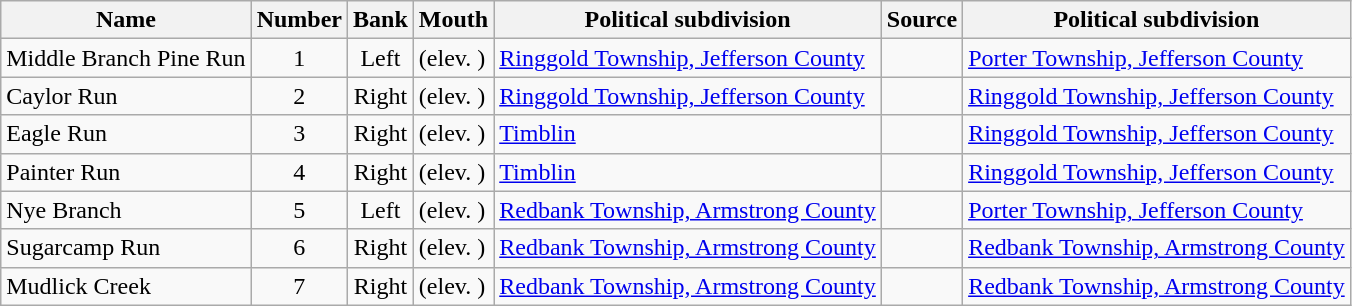<table class="wikitable sortable">
<tr>
<th>Name</th>
<th>Number</th>
<th>Bank</th>
<th>Mouth</th>
<th>Political subdivision</th>
<th>Source</th>
<th>Political subdivision</th>
</tr>
<tr>
<td>Middle Branch Pine Run</td>
<td style="text-align: center;">1</td>
<td style="text-align: center;">Left</td>
<td> (elev. )</td>
<td><a href='#'>Ringgold Township, Jefferson County</a></td>
<td></td>
<td><a href='#'>Porter Township, Jefferson County</a></td>
</tr>
<tr>
<td>Caylor Run</td>
<td style="text-align: center;">2</td>
<td style="text-align: center;">Right</td>
<td> (elev. )</td>
<td><a href='#'>Ringgold Township, Jefferson County</a></td>
<td></td>
<td><a href='#'>Ringgold Township, Jefferson County</a></td>
</tr>
<tr>
<td>Eagle Run</td>
<td style="text-align: center;">3</td>
<td style="text-align: center;">Right</td>
<td> (elev. )</td>
<td><a href='#'>Timblin</a></td>
<td></td>
<td><a href='#'>Ringgold Township, Jefferson County</a></td>
</tr>
<tr>
<td>Painter Run</td>
<td style="text-align: center;">4</td>
<td style="text-align: center;">Right</td>
<td> (elev. )</td>
<td><a href='#'>Timblin</a></td>
<td></td>
<td><a href='#'>Ringgold Township, Jefferson County</a></td>
</tr>
<tr>
<td>Nye Branch</td>
<td style="text-align: center;">5</td>
<td style="text-align: center;">Left</td>
<td> (elev. )</td>
<td><a href='#'>Redbank Township, Armstrong County</a></td>
<td></td>
<td><a href='#'>Porter Township, Jefferson County</a></td>
</tr>
<tr>
<td>Sugarcamp Run</td>
<td style="text-align: center;">6</td>
<td style="text-align: center;">Right</td>
<td> (elev. )</td>
<td><a href='#'>Redbank Township, Armstrong County</a></td>
<td></td>
<td><a href='#'>Redbank Township, Armstrong County</a></td>
</tr>
<tr>
<td>Mudlick Creek</td>
<td style="text-align: center;">7</td>
<td style="text-align: center;">Right</td>
<td> (elev. )</td>
<td><a href='#'>Redbank Township, Armstrong County</a></td>
<td></td>
<td><a href='#'>Redbank Township, Armstrong County</a></td>
</tr>
</table>
